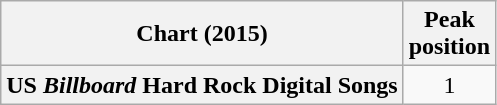<table class="wikitable plainrowheaders" style="text-align:center">
<tr>
<th>Chart (2015)</th>
<th>Peak<br>position</th>
</tr>
<tr>
<th scope="row">US <em>Billboard</em> Hard Rock Digital Songs</th>
<td>1</td>
</tr>
</table>
